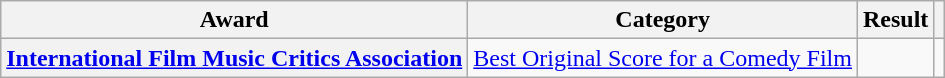<table class="wikitable plainrowheaders sortable">
<tr>
<th scope="col">Award</th>
<th scope="col">Category</th>
<th scope="col">Result</th>
<th scope="col" class="unsortable"></th>
</tr>
<tr>
<th scope="row"><a href='#'>International Film Music Critics Association</a></th>
<td><a href='#'>Best Original Score for a Comedy Film</a></td>
<td></td>
<td align="center"></td>
</tr>
</table>
